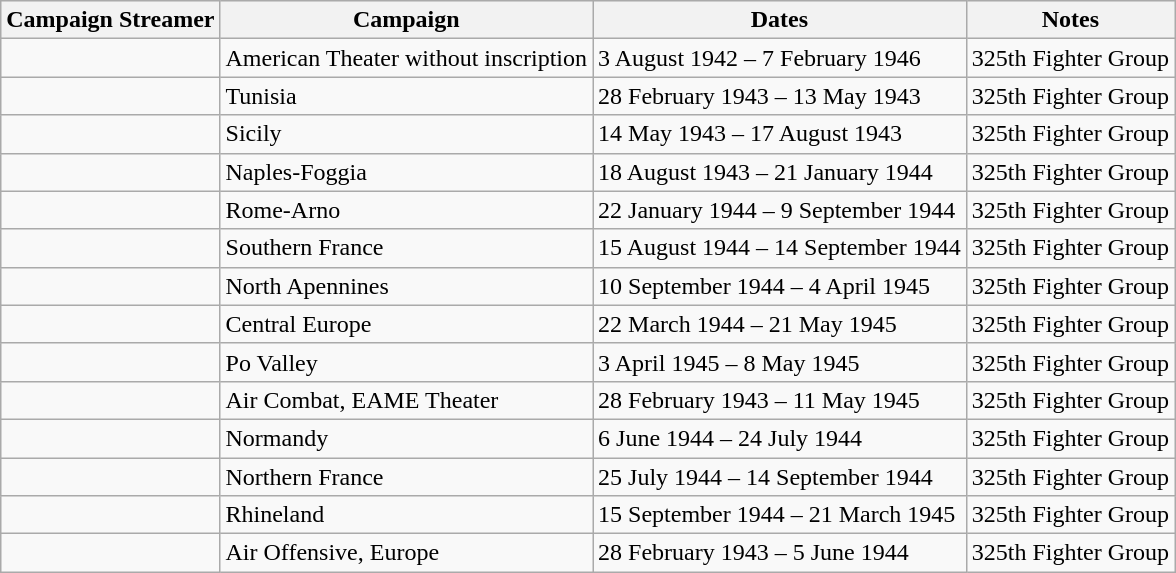<table class="wikitable">
<tr style="background:#efefef;">
<th>Campaign Streamer</th>
<th>Campaign</th>
<th>Dates</th>
<th>Notes</th>
</tr>
<tr>
<td></td>
<td>American Theater without inscription</td>
<td>3 August 1942 – 7 February 1946</td>
<td>325th Fighter Group</td>
</tr>
<tr>
<td></td>
<td>Tunisia</td>
<td>28 February 1943 – 13 May 1943</td>
<td>325th Fighter Group</td>
</tr>
<tr>
<td></td>
<td>Sicily</td>
<td>14 May 1943 – 17 August 1943</td>
<td>325th Fighter Group</td>
</tr>
<tr>
<td></td>
<td>Naples-Foggia</td>
<td>18 August 1943 – 21 January 1944</td>
<td>325th Fighter Group</td>
</tr>
<tr>
<td></td>
<td>Rome-Arno</td>
<td>22 January 1944 – 9 September 1944</td>
<td>325th Fighter Group</td>
</tr>
<tr>
<td></td>
<td>Southern France</td>
<td>15 August 1944 – 14 September 1944</td>
<td>325th Fighter Group</td>
</tr>
<tr>
<td></td>
<td>North Apennines</td>
<td>10 September 1944 – 4 April 1945</td>
<td>325th Fighter Group</td>
</tr>
<tr>
<td></td>
<td>Central Europe</td>
<td>22 March 1944 – 21 May 1945</td>
<td>325th Fighter Group</td>
</tr>
<tr>
<td></td>
<td>Po Valley</td>
<td>3 April 1945 – 8 May 1945</td>
<td>325th Fighter Group</td>
</tr>
<tr>
<td></td>
<td>Air Combat, EAME Theater</td>
<td>28 February 1943 – 11 May 1945</td>
<td>325th Fighter Group</td>
</tr>
<tr>
<td></td>
<td>Normandy</td>
<td>6 June 1944 – 24 July 1944</td>
<td>325th Fighter Group</td>
</tr>
<tr>
<td></td>
<td>Northern France</td>
<td>25 July 1944 – 14 September 1944</td>
<td>325th Fighter Group</td>
</tr>
<tr>
<td></td>
<td>Rhineland</td>
<td>15 September 1944 – 21 March 1945</td>
<td>325th Fighter Group</td>
</tr>
<tr>
<td></td>
<td>Air Offensive, Europe</td>
<td>28 February 1943 – 5 June 1944</td>
<td>325th Fighter Group</td>
</tr>
</table>
